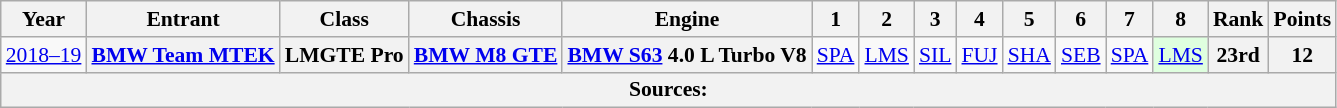<table class="wikitable" style="text-align:center; font-size:90%">
<tr>
<th>Year</th>
<th>Entrant</th>
<th>Class</th>
<th>Chassis</th>
<th>Engine</th>
<th>1</th>
<th>2</th>
<th>3</th>
<th>4</th>
<th>5</th>
<th>6</th>
<th>7</th>
<th>8</th>
<th>Rank</th>
<th>Points</th>
</tr>
<tr>
<td><a href='#'>2018–19</a></td>
<th><a href='#'>BMW Team MTEK</a></th>
<th>LMGTE Pro</th>
<th><a href='#'>BMW M8 GTE</a></th>
<th><a href='#'>BMW S63</a> 4.0 L Turbo V8</th>
<td><a href='#'>SPA</a></td>
<td><a href='#'>LMS</a></td>
<td><a href='#'>SIL</a></td>
<td><a href='#'>FUJ</a></td>
<td><a href='#'>SHA</a></td>
<td><a href='#'>SEB</a></td>
<td><a href='#'>SPA</a></td>
<td style=background:#DFFFDF><a href='#'>LMS</a><br></td>
<th>23rd</th>
<th>12</th>
</tr>
<tr>
<th colspan="15">Sources:</th>
</tr>
</table>
